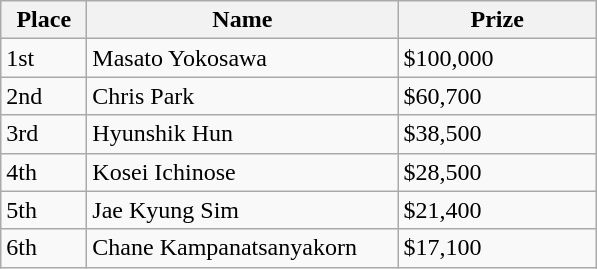<table class="wikitable">
<tr>
<th style="width:50px;">Place</th>
<th style="width:200px;">Name</th>
<th style="width:125px;">Prize</th>
</tr>
<tr>
<td>1st</td>
<td> Masato Yokosawa</td>
<td>$100,000</td>
</tr>
<tr>
<td>2nd</td>
<td> Chris Park</td>
<td>$60,700</td>
</tr>
<tr>
<td>3rd</td>
<td> Hyunshik Hun</td>
<td>$38,500</td>
</tr>
<tr>
<td>4th</td>
<td> Kosei Ichinose</td>
<td>$28,500</td>
</tr>
<tr>
<td>5th</td>
<td> Jae Kyung Sim</td>
<td>$21,400</td>
</tr>
<tr>
<td>6th</td>
<td> Chane Kampanatsanyakorn</td>
<td>$17,100</td>
</tr>
</table>
